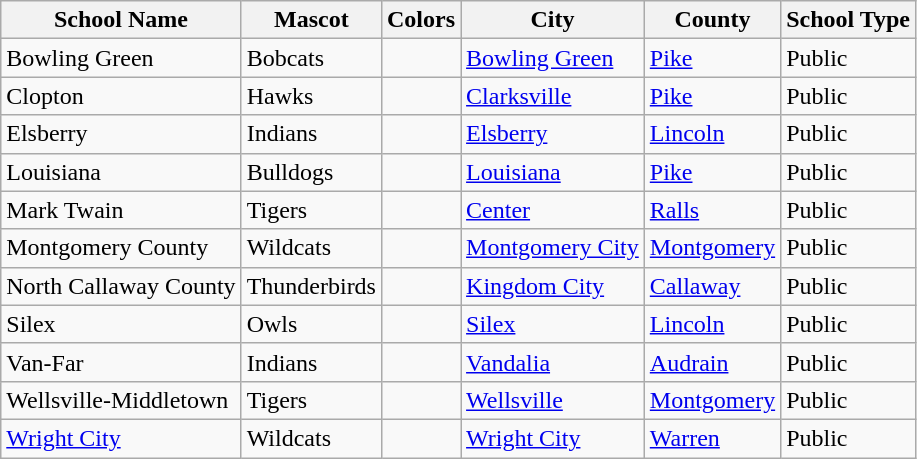<table class="wikitable">
<tr>
<th>School Name</th>
<th>Mascot</th>
<th>Colors</th>
<th>City</th>
<th>County</th>
<th>School Type</th>
</tr>
<tr>
<td>Bowling Green</td>
<td>Bobcats</td>
<td> </td>
<td><a href='#'>Bowling Green</a></td>
<td><a href='#'>Pike</a></td>
<td>Public</td>
</tr>
<tr>
<td>Clopton</td>
<td>Hawks</td>
<td> </td>
<td><a href='#'>Clarksville</a></td>
<td><a href='#'>Pike</a></td>
<td>Public</td>
</tr>
<tr>
<td>Elsberry</td>
<td>Indians</td>
<td> </td>
<td><a href='#'>Elsberry</a></td>
<td><a href='#'>Lincoln</a></td>
<td>Public</td>
</tr>
<tr>
<td>Louisiana</td>
<td>Bulldogs</td>
<td> </td>
<td><a href='#'>Louisiana</a></td>
<td><a href='#'>Pike</a></td>
<td>Public</td>
</tr>
<tr>
<td>Mark Twain</td>
<td>Tigers</td>
<td> </td>
<td><a href='#'>Center</a></td>
<td><a href='#'>Ralls</a></td>
<td>Public</td>
</tr>
<tr>
<td>Montgomery County</td>
<td>Wildcats</td>
<td> </td>
<td><a href='#'>Montgomery City</a></td>
<td><a href='#'>Montgomery</a></td>
<td>Public</td>
</tr>
<tr>
<td>North Callaway County</td>
<td>Thunderbirds</td>
<td> </td>
<td><a href='#'>Kingdom City</a></td>
<td><a href='#'>Callaway</a></td>
<td>Public</td>
</tr>
<tr>
<td>Silex</td>
<td>Owls</td>
<td> </td>
<td><a href='#'>Silex</a></td>
<td><a href='#'>Lincoln</a></td>
<td>Public</td>
</tr>
<tr>
<td>Van-Far</td>
<td>Indians</td>
<td> </td>
<td><a href='#'>Vandalia</a></td>
<td><a href='#'>Audrain</a></td>
<td>Public</td>
</tr>
<tr>
<td>Wellsville-Middletown</td>
<td>Tigers</td>
<td> </td>
<td><a href='#'>Wellsville</a></td>
<td><a href='#'>Montgomery</a></td>
<td>Public</td>
</tr>
<tr>
<td><a href='#'>Wright City</a></td>
<td>Wildcats</td>
<td> </td>
<td><a href='#'>Wright City</a></td>
<td><a href='#'>Warren</a></td>
<td>Public</td>
</tr>
</table>
